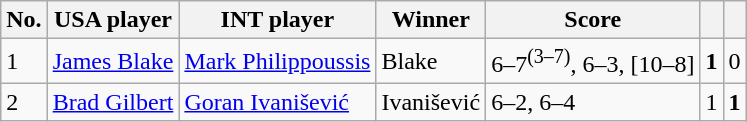<table class="wikitable">
<tr>
<th>No.</th>
<th>USA player</th>
<th>INT player</th>
<th>Winner</th>
<th>Score</th>
<th></th>
<th></th>
</tr>
<tr>
<td>1</td>
<td> <a href='#'>James Blake</a></td>
<td> <a href='#'>Mark Philippoussis</a></td>
<td>Blake</td>
<td>6–7<sup>(3–7)</sup>, 6–3, [10–8]</td>
<td><strong>1</strong></td>
<td>0</td>
</tr>
<tr>
<td>2</td>
<td> <a href='#'>Brad Gilbert</a></td>
<td> <a href='#'>Goran Ivanišević</a></td>
<td>Ivanišević</td>
<td>6–2, 6–4</td>
<td>1</td>
<td><strong>1</strong></td>
</tr>
</table>
